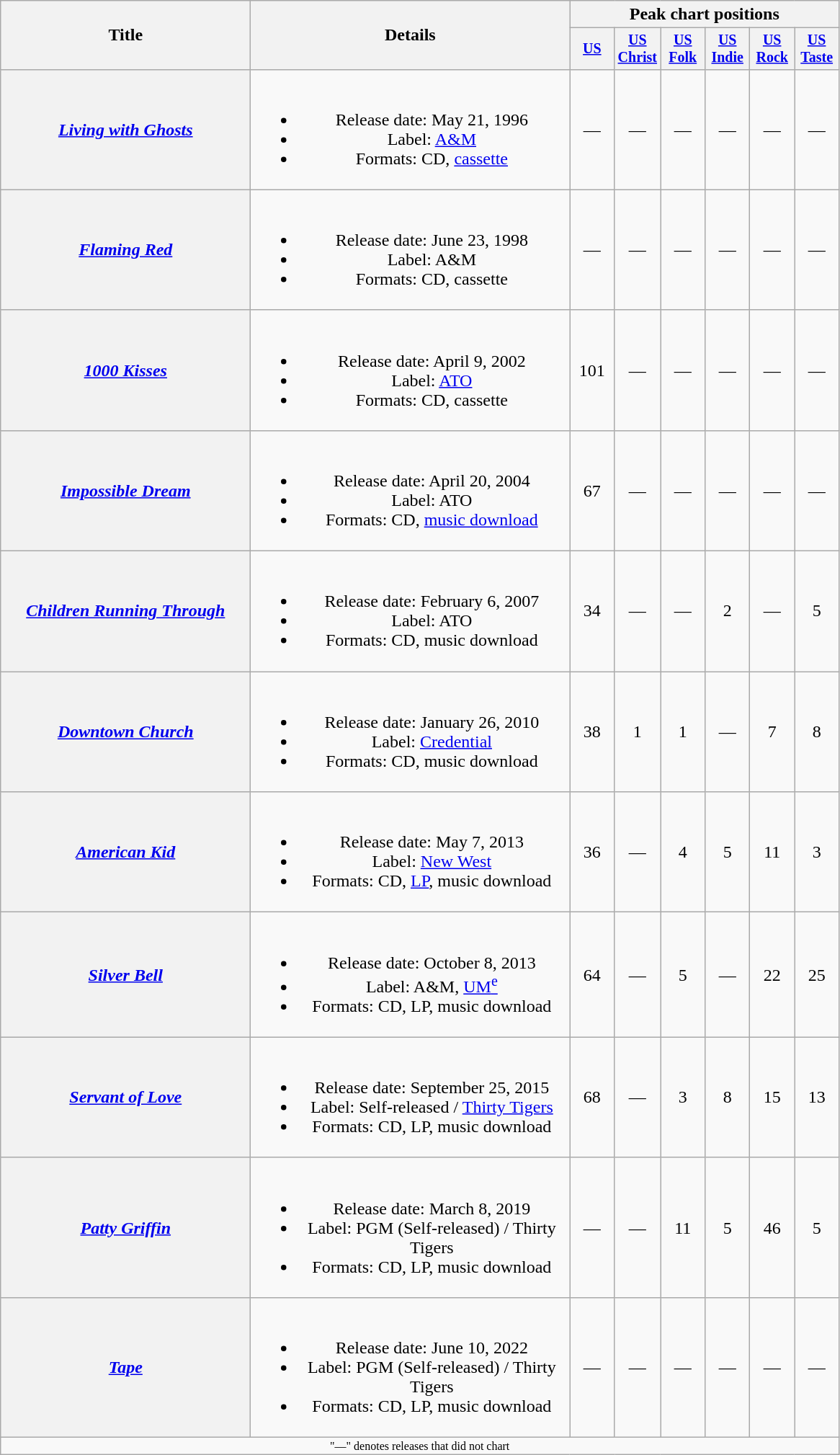<table class="wikitable plainrowheaders" style="text-align:center;">
<tr>
<th rowspan="2" style="width:14em;">Title</th>
<th rowspan="2" style="width:18em;">Details</th>
<th colspan="6">Peak chart positions</th>
</tr>
<tr style="font-size:smaller;">
<th width="35"><a href='#'>US</a><br></th>
<th width="35"><a href='#'>US Christ</a><br></th>
<th width="35"><a href='#'>US<br>Folk</a><br></th>
<th width="35"><a href='#'>US Indie</a><br></th>
<th width="35"><a href='#'>US Rock</a><br></th>
<th width="35"><a href='#'>US Taste</a><br></th>
</tr>
<tr>
<th scope="row"><em><a href='#'>Living with Ghosts</a></em></th>
<td><br><ul><li>Release date: May 21, 1996</li><li>Label: <a href='#'>A&M</a></li><li>Formats: CD, <a href='#'>cassette</a></li></ul></td>
<td>—</td>
<td>—</td>
<td>—</td>
<td>—</td>
<td>—</td>
<td>—</td>
</tr>
<tr>
<th scope="row"><em><a href='#'>Flaming Red</a></em></th>
<td><br><ul><li>Release date: June 23, 1998</li><li>Label: A&M</li><li>Formats: CD, cassette</li></ul></td>
<td>—</td>
<td>—</td>
<td>—</td>
<td>—</td>
<td>—</td>
<td>—</td>
</tr>
<tr>
<th scope="row"><em><a href='#'>1000 Kisses</a></em></th>
<td><br><ul><li>Release date: April 9, 2002</li><li>Label: <a href='#'>ATO</a></li><li>Formats: CD, cassette</li></ul></td>
<td>101</td>
<td>—</td>
<td>—</td>
<td>—</td>
<td>—</td>
<td>—</td>
</tr>
<tr>
<th scope="row"><em><a href='#'>Impossible Dream</a></em></th>
<td><br><ul><li>Release date: April 20, 2004</li><li>Label: ATO</li><li>Formats: CD, <a href='#'>music download</a></li></ul></td>
<td>67</td>
<td>—</td>
<td>—</td>
<td>—</td>
<td>—</td>
<td>—</td>
</tr>
<tr>
<th scope="row"><em><a href='#'>Children Running Through</a></em></th>
<td><br><ul><li>Release date: February 6, 2007</li><li>Label: ATO</li><li>Formats: CD, music download</li></ul></td>
<td>34</td>
<td>—</td>
<td>—</td>
<td>2</td>
<td>—</td>
<td>5</td>
</tr>
<tr>
<th scope="row"><em><a href='#'>Downtown Church</a></em></th>
<td><br><ul><li>Release date: January 26, 2010</li><li>Label: <a href='#'>Credential</a></li><li>Formats: CD, music download</li></ul></td>
<td>38</td>
<td>1</td>
<td>1</td>
<td>—</td>
<td>7</td>
<td>8</td>
</tr>
<tr>
<th scope="row"><em><a href='#'>American Kid</a></em></th>
<td><br><ul><li>Release date: May 7, 2013</li><li>Label: <a href='#'>New West</a></li><li>Formats: CD, <a href='#'>LP</a>, music download</li></ul></td>
<td>36</td>
<td>—</td>
<td>4</td>
<td>5</td>
<td>11</td>
<td>3</td>
</tr>
<tr>
<th scope="row"><em><a href='#'>Silver Bell</a></em></th>
<td><br><ul><li>Release date: October 8, 2013</li><li>Label: A&M, <a href='#'>UM<sup>e</sup></a></li><li>Formats: CD, LP, music download</li></ul></td>
<td>64</td>
<td>—</td>
<td>5</td>
<td>—</td>
<td>22</td>
<td>25</td>
</tr>
<tr>
<th scope="row"><em><a href='#'>Servant of Love</a></em></th>
<td><br><ul><li>Release date: September 25, 2015</li><li>Label: Self-released / <a href='#'>Thirty Tigers</a></li><li>Formats: CD, LP, music download</li></ul></td>
<td>68</td>
<td>—</td>
<td>3</td>
<td>8</td>
<td>15</td>
<td>13</td>
</tr>
<tr>
<th scope="row"><em><a href='#'>Patty Griffin</a></em></th>
<td><br><ul><li>Release date: March 8, 2019</li><li>Label: PGM (Self-released) / Thirty Tigers</li><li>Formats: CD, LP, music download</li></ul></td>
<td>—</td>
<td>—</td>
<td>11</td>
<td>5</td>
<td>46</td>
<td>5</td>
</tr>
<tr>
<th scope="row"><em><a href='#'>Tape</a></em></th>
<td><br><ul><li>Release date: June 10, 2022</li><li>Label: PGM (Self-released) / Thirty Tigers</li><li>Formats: CD, LP, music download</li></ul></td>
<td>—</td>
<td>—</td>
<td>—</td>
<td>—</td>
<td>—</td>
<td>—</td>
</tr>
<tr>
<td colspan="15" style="font-size:8pt">"—" denotes releases that did not chart</td>
</tr>
</table>
